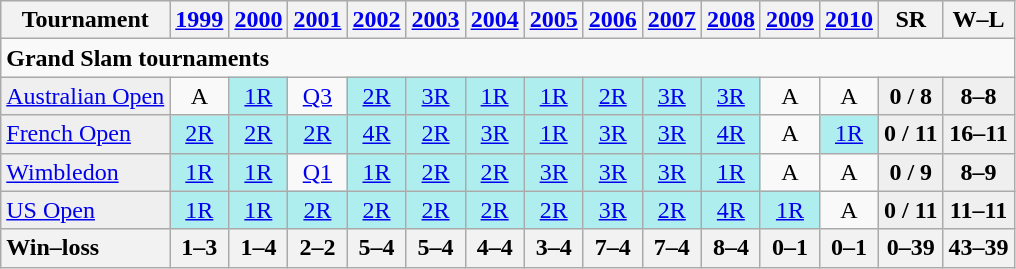<table class="wikitable">
<tr style="background:#efefef;">
<th>Tournament</th>
<th><a href='#'>1999</a></th>
<th><a href='#'>2000</a></th>
<th><a href='#'>2001</a></th>
<th><a href='#'>2002</a></th>
<th><a href='#'>2003</a></th>
<th><a href='#'>2004</a></th>
<th><a href='#'>2005</a></th>
<th><a href='#'>2006</a></th>
<th><a href='#'>2007</a></th>
<th><a href='#'>2008</a></th>
<th><a href='#'>2009</a></th>
<th><a href='#'>2010</a></th>
<th>SR</th>
<th>W–L</th>
</tr>
<tr>
<td colspan="18"><strong>Grand Slam tournaments</strong></td>
</tr>
<tr>
<td style="background:#EFEFEF;"><a href='#'>Australian Open</a></td>
<td style="text-align:center">A</td>
<td style="text-align:center; background:#afeeee;"><a href='#'>1R</a></td>
<td style="text-align:center"><a href='#'>Q3</a></td>
<td style="text-align:center; background:#afeeee;"><a href='#'>2R</a></td>
<td style="text-align:center; background:#afeeee;"><a href='#'>3R</a></td>
<td style="text-align:center; background:#afeeee;"><a href='#'>1R</a></td>
<td style="text-align:center; background:#afeeee;"><a href='#'>1R</a></td>
<td style="text-align:center; background:#afeeee;"><a href='#'>2R</a></td>
<td style="text-align:center; background:#afeeee;"><a href='#'>3R</a></td>
<td style="text-align:center; background:#afeeee;"><a href='#'>3R</a></td>
<td style="text-align:center">A</td>
<td style="text-align:center">A</td>
<td style="text-align:center; background:#efefef;"><strong>0 / 8</strong></td>
<td style="text-align:center; background:#efefef;"><strong>8–8</strong></td>
</tr>
<tr>
<td style="background:#EFEFEF;"><a href='#'>French Open</a></td>
<td style="text-align:center; background:#afeeee;"><a href='#'>2R</a></td>
<td style="text-align:center; background:#afeeee;"><a href='#'>2R</a></td>
<td style="text-align:center; background:#afeeee;"><a href='#'>2R</a></td>
<td style="text-align:center; background:#afeeee;"><a href='#'>4R</a></td>
<td style="text-align:center; background:#afeeee;"><a href='#'>2R</a></td>
<td style="text-align:center; background:#afeeee;"><a href='#'>3R</a></td>
<td style="text-align:center; background:#afeeee;"><a href='#'>1R</a></td>
<td style="text-align:center; background:#afeeee;"><a href='#'>3R</a></td>
<td style="text-align:center; background:#afeeee;"><a href='#'>3R</a></td>
<td style="text-align:center; background:#afeeee;"><a href='#'>4R</a></td>
<td style="text-align:center">A</td>
<td style="text-align:center; background:#afeeee;"><a href='#'>1R</a></td>
<td style="text-align:center; background:#efefef;"><strong>0 / 11</strong></td>
<td style="text-align:center; background:#efefef;"><strong>16–11</strong></td>
</tr>
<tr>
<td style="background:#EFEFEF;"><a href='#'>Wimbledon</a></td>
<td style="text-align:center; background:#afeeee;"><a href='#'>1R</a></td>
<td style="text-align:center; background:#afeeee;"><a href='#'>1R</a></td>
<td style="text-align:center"><a href='#'>Q1</a></td>
<td style="text-align:center; background:#afeeee;"><a href='#'>1R</a></td>
<td style="text-align:center; background:#afeeee;"><a href='#'>2R</a></td>
<td style="text-align:center; background:#afeeee;"><a href='#'>2R</a></td>
<td style="text-align:center; background:#afeeee;"><a href='#'>3R</a></td>
<td style="text-align:center; background:#afeeee;"><a href='#'>3R</a></td>
<td style="text-align:center; background:#afeeee;"><a href='#'>3R</a></td>
<td style="text-align:center; background:#afeeee;"><a href='#'>1R</a></td>
<td style="text-align:center">A</td>
<td style="text-align:center">A</td>
<td style="text-align:center; background:#efefef;"><strong>0 / 9</strong></td>
<td style="text-align:center; background:#efefef;"><strong>8–9</strong></td>
</tr>
<tr>
<td style="background:#EFEFEF;"><a href='#'>US Open</a></td>
<td style="text-align:center; background:#afeeee;"><a href='#'>1R</a></td>
<td style="text-align:center; background:#afeeee;"><a href='#'>1R</a></td>
<td style="text-align:center; background:#afeeee;"><a href='#'>2R</a></td>
<td style="text-align:center; background:#afeeee;"><a href='#'>2R</a></td>
<td style="text-align:center; background:#afeeee;"><a href='#'>2R</a></td>
<td style="text-align:center; background:#afeeee;"><a href='#'>2R</a></td>
<td style="text-align:center; background:#afeeee;"><a href='#'>2R</a></td>
<td style="text-align:center; background:#afeeee;"><a href='#'>3R</a></td>
<td style="text-align:center; background:#afeeee;"><a href='#'>2R</a></td>
<td style="text-align:center; background:#afeeee;"><a href='#'>4R</a></td>
<td style="text-align:center; background:#afeeee;"><a href='#'>1R</a></td>
<td style="text-align:center">A</td>
<td style="text-align:center; background:#efefef;"><strong>0 / 11</strong></td>
<td style="text-align:center; background:#efefef;"><strong>11–11</strong></td>
</tr>
<tr>
<th style=text-align:left>Win–loss</th>
<th>1–3</th>
<th>1–4</th>
<th>2–2</th>
<th>5–4</th>
<th>5–4</th>
<th>4–4</th>
<th>3–4</th>
<th>7–4</th>
<th>7–4</th>
<th>8–4</th>
<th>0–1</th>
<th>0–1</th>
<th>0–39</th>
<th>43–39</th>
</tr>
</table>
